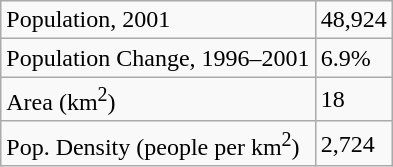<table class="wikitable">
<tr>
<td>Population, 2001</td>
<td>48,924</td>
</tr>
<tr>
<td>Population Change, 1996–2001</td>
<td>6.9%</td>
</tr>
<tr>
<td>Area (km<sup>2</sup>)</td>
<td>18</td>
</tr>
<tr>
<td>Pop. Density (people per km<sup>2</sup>)</td>
<td>2,724</td>
</tr>
</table>
